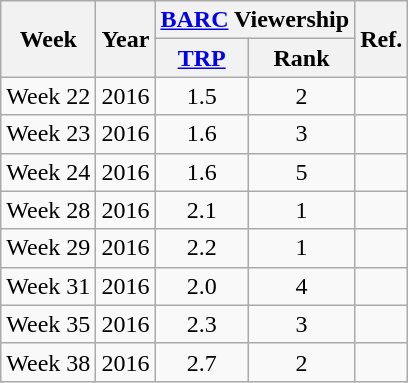<table class="wikitable sortable" style="text-align:center">
<tr>
<th rowspan="2">Week</th>
<th rowspan="2">Year</th>
<th colspan="2"><a href='#'>BARC</a> Viewership</th>
<th rowspan="2">Ref.</th>
</tr>
<tr>
<th><a href='#'>TRP</a></th>
<th>Rank</th>
</tr>
<tr>
<td>Week 22</td>
<td>2016</td>
<td>1.5</td>
<td>2</td>
<td></td>
</tr>
<tr>
<td>Week 23</td>
<td>2016</td>
<td>1.6</td>
<td>3</td>
<td></td>
</tr>
<tr>
<td>Week 24</td>
<td>2016</td>
<td>1.6</td>
<td>5</td>
<td></td>
</tr>
<tr>
<td>Week 28</td>
<td>2016</td>
<td>2.1</td>
<td>1</td>
<td></td>
</tr>
<tr>
<td>Week 29</td>
<td>2016</td>
<td>2.2</td>
<td>1</td>
<td></td>
</tr>
<tr>
<td>Week 31</td>
<td>2016</td>
<td>2.0</td>
<td>4</td>
<td></td>
</tr>
<tr>
<td>Week 35</td>
<td>2016</td>
<td>2.3</td>
<td>3</td>
<td></td>
</tr>
<tr>
<td>Week 38</td>
<td>2016</td>
<td>2.7</td>
<td>2</td>
<td></td>
</tr>
</table>
